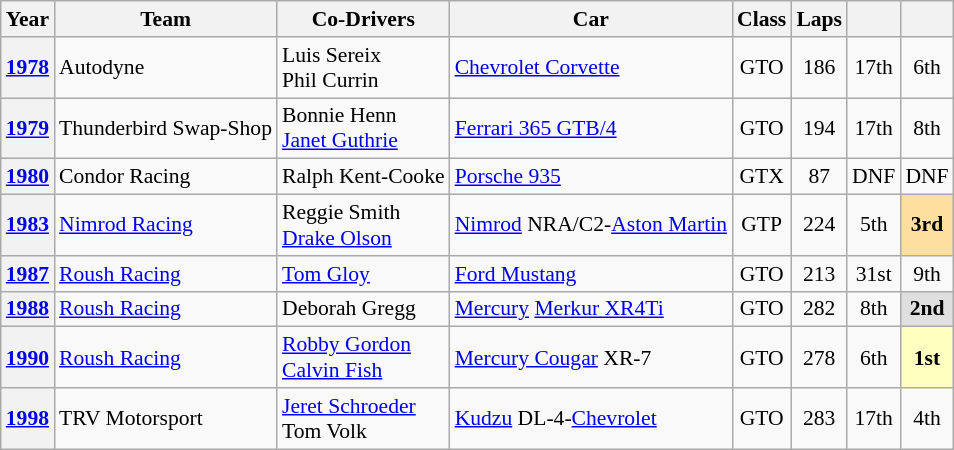<table class="wikitable" style="text-align:center; font-size:90%">
<tr>
<th>Year</th>
<th>Team</th>
<th>Co-Drivers</th>
<th>Car</th>
<th>Class</th>
<th>Laps</th>
<th></th>
<th></th>
</tr>
<tr>
<th><a href='#'>1978</a></th>
<td align="left"> Autodyne</td>
<td align="left"> Luis Sereix<br>Phil Currin</td>
<td align="left"><a href='#'>Chevrolet Corvette</a></td>
<td>GTO</td>
<td>186</td>
<td>17th</td>
<td>6th</td>
</tr>
<tr>
<th><a href='#'>1979</a></th>
<td align="left"> Thunderbird Swap-Shop</td>
<td align="left"> Bonnie Henn<br> <a href='#'>Janet Guthrie</a></td>
<td align="left"><a href='#'>Ferrari 365 GTB/4</a></td>
<td>GTO</td>
<td>194</td>
<td>17th</td>
<td>8th</td>
</tr>
<tr>
<th><a href='#'>1980</a></th>
<td align="left"> Condor Racing</td>
<td align="left"> Ralph Kent-Cooke</td>
<td align="left"><a href='#'>Porsche 935</a></td>
<td>GTX</td>
<td>87</td>
<td>DNF</td>
<td>DNF</td>
</tr>
<tr>
<th><a href='#'>1983</a></th>
<td align="left"> <a href='#'>Nimrod Racing</a></td>
<td align="left"> Reggie Smith<br> <a href='#'>Drake Olson</a></td>
<td align="left"><a href='#'>Nimrod</a> NRA/C2-<a href='#'>Aston Martin</a></td>
<td>GTP</td>
<td>224</td>
<td>5th</td>
<td style="background:#FFDF9F;"><strong>3rd</strong></td>
</tr>
<tr>
<th><a href='#'>1987</a></th>
<td align="left"> <a href='#'>Roush Racing</a></td>
<td align="left"> <a href='#'>Tom Gloy</a></td>
<td align="left"><a href='#'>Ford Mustang</a></td>
<td>GTO</td>
<td>213</td>
<td>31st</td>
<td>9th</td>
</tr>
<tr>
<th><a href='#'>1988</a></th>
<td align="left"> <a href='#'>Roush Racing</a></td>
<td align="left"> Deborah Gregg</td>
<td align="left"><a href='#'>Mercury</a> <a href='#'>Merkur XR4Ti</a></td>
<td>GTO</td>
<td>282</td>
<td>8th</td>
<td style="background:#DFDFDF;"><strong>2nd</strong></td>
</tr>
<tr>
<th><a href='#'>1990</a></th>
<td align="left"> <a href='#'>Roush Racing</a></td>
<td align="left"> <a href='#'>Robby Gordon</a><br> <a href='#'>Calvin Fish</a></td>
<td align="left"><a href='#'>Mercury Cougar</a> XR-7</td>
<td>GTO</td>
<td>278</td>
<td>6th</td>
<td style="background:#FFFFBF;"><strong>1st</strong></td>
</tr>
<tr>
<th><a href='#'>1998</a></th>
<td align="left"> TRV Motorsport</td>
<td align="left"> <a href='#'>Jeret Schroeder</a><br> Tom Volk</td>
<td align="left"><a href='#'>Kudzu</a> DL-4-<a href='#'>Chevrolet</a></td>
<td>GTO</td>
<td>283</td>
<td>17th</td>
<td>4th</td>
</tr>
</table>
